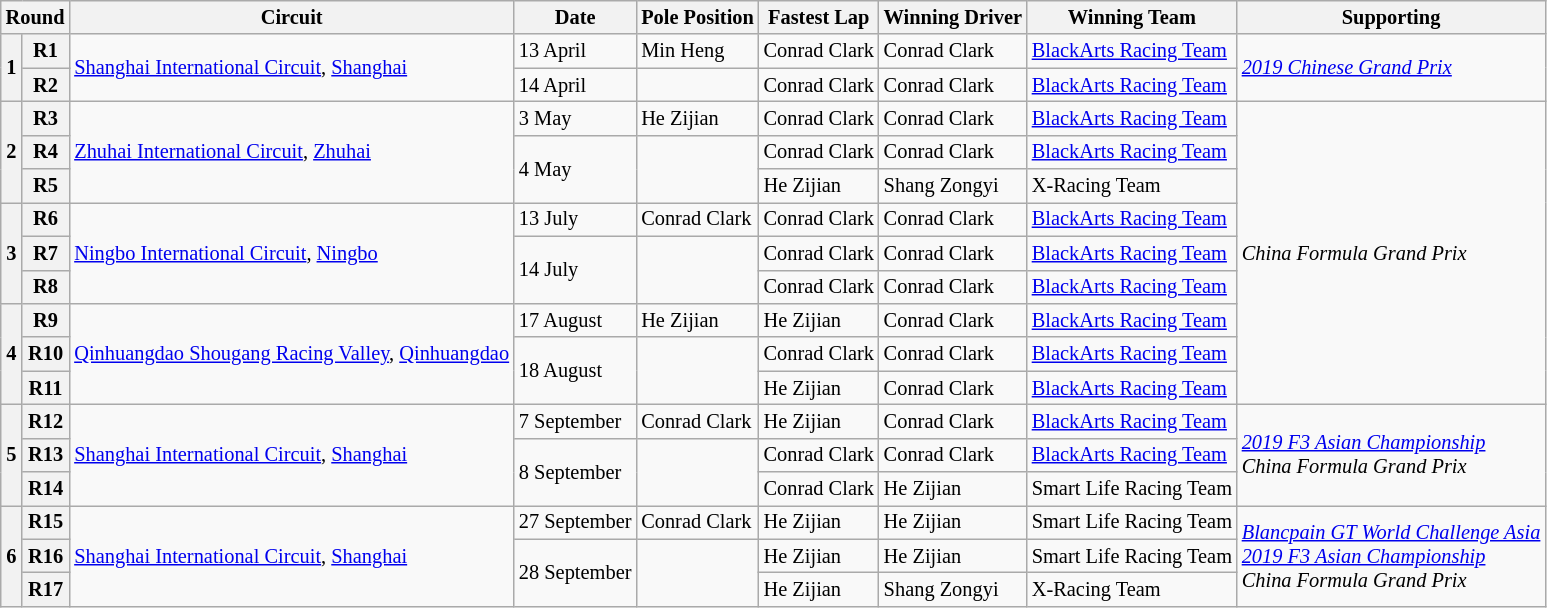<table class="wikitable" style="font-size: 85%">
<tr>
<th colspan=2>Round</th>
<th>Circuit</th>
<th>Date</th>
<th>Pole Position</th>
<th>Fastest Lap</th>
<th>Winning Driver</th>
<th>Winning Team</th>
<th>Supporting</th>
</tr>
<tr>
<th rowspan=2>1</th>
<th>R1</th>
<td rowspan=2><a href='#'>Shanghai International Circuit</a>, <a href='#'>Shanghai</a></td>
<td>13 April</td>
<td> Min Heng</td>
<td nowrap> Conrad Clark</td>
<td nowrap> Conrad Clark</td>
<td> <a href='#'>BlackArts Racing Team</a></td>
<td rowspan=2><em><a href='#'>2019 Chinese Grand Prix</a></em></td>
</tr>
<tr>
<th>R2</th>
<td>14 April</td>
<td></td>
<td> Conrad Clark</td>
<td> Conrad Clark</td>
<td> <a href='#'>BlackArts Racing Team</a></td>
</tr>
<tr>
<th rowspan=3>2</th>
<th>R3</th>
<td rowspan=3><a href='#'>Zhuhai International Circuit</a>, <a href='#'>Zhuhai</a></td>
<td>3 May</td>
<td> He Zijian</td>
<td> Conrad Clark</td>
<td> Conrad Clark</td>
<td> <a href='#'>BlackArts Racing Team</a></td>
<td rowspan=9><em>China Formula Grand Prix</em></td>
</tr>
<tr>
<th>R4</th>
<td rowspan=2>4 May</td>
<td rowspan=2></td>
<td> Conrad Clark</td>
<td> Conrad Clark</td>
<td nowrap> <a href='#'>BlackArts Racing Team</a></td>
</tr>
<tr>
<th>R5</th>
<td> He Zijian</td>
<td> Shang Zongyi</td>
<td> X-Racing Team</td>
</tr>
<tr>
<th rowspan=3>3</th>
<th>R6</th>
<td rowspan=3><a href='#'>Ningbo International Circuit</a>, <a href='#'>Ningbo</a></td>
<td>13 July</td>
<td> Conrad Clark</td>
<td> Conrad Clark</td>
<td> Conrad Clark</td>
<td> <a href='#'>BlackArts Racing Team</a></td>
</tr>
<tr>
<th>R7</th>
<td rowspan=2>14 July</td>
<td rowspan=2></td>
<td> Conrad Clark</td>
<td> Conrad Clark</td>
<td> <a href='#'>BlackArts Racing Team</a></td>
</tr>
<tr>
<th>R8</th>
<td> Conrad Clark</td>
<td> Conrad Clark</td>
<td> <a href='#'>BlackArts Racing Team</a></td>
</tr>
<tr>
<th rowspan=3>4</th>
<th>R9</th>
<td rowspan=3 nowrap><a href='#'>Qinhuangdao Shougang Racing Valley</a>, <a href='#'>Qinhuangdao</a></td>
<td>17 August</td>
<td> He Zijian</td>
<td> He Zijian</td>
<td> Conrad Clark</td>
<td> <a href='#'>BlackArts Racing Team</a></td>
</tr>
<tr>
<th>R10</th>
<td rowspan=2>18 August</td>
<td rowspan=2></td>
<td> Conrad Clark</td>
<td> Conrad Clark</td>
<td> <a href='#'>BlackArts Racing Team</a></td>
</tr>
<tr>
<th>R11</th>
<td> He Zijian</td>
<td> Conrad Clark</td>
<td> <a href='#'>BlackArts Racing Team</a></td>
</tr>
<tr>
<th rowspan=3>5</th>
<th>R12</th>
<td rowspan=3><a href='#'>Shanghai International Circuit</a>, <a href='#'>Shanghai</a></td>
<td>7 September</td>
<td nowrap> Conrad Clark</td>
<td> He Zijian</td>
<td> Conrad Clark</td>
<td> <a href='#'>BlackArts Racing Team</a></td>
<td rowspan=3><em><a href='#'>2019 F3 Asian Championship</a></em><br><em>China Formula Grand Prix</em></td>
</tr>
<tr>
<th>R13</th>
<td rowspan=2>8 September</td>
<td rowspan=2></td>
<td> Conrad Clark</td>
<td> Conrad Clark</td>
<td> <a href='#'>BlackArts Racing Team</a></td>
</tr>
<tr>
<th>R14</th>
<td> Conrad Clark</td>
<td> He Zijian</td>
<td nowrap> Smart Life Racing Team</td>
</tr>
<tr>
<th rowspan=3>6</th>
<th>R15</th>
<td rowspan=3><a href='#'>Shanghai International Circuit</a>, <a href='#'>Shanghai</a></td>
<td nowrap>27 September</td>
<td> Conrad Clark</td>
<td> He Zijian</td>
<td> He Zijian</td>
<td> Smart Life Racing Team</td>
<td rowspan=3 nowrap><em><a href='#'>Blancpain GT World Challenge Asia</a></em><br><em><a href='#'>2019 F3 Asian Championship</a></em><br><em>China Formula Grand Prix</em></td>
</tr>
<tr>
<th>R16</th>
<td rowspan=2>28 September</td>
<td rowspan=2></td>
<td> He Zijian</td>
<td> He Zijian</td>
<td> Smart Life Racing Team</td>
</tr>
<tr>
<th>R17</th>
<td> He Zijian</td>
<td nowrap> Shang Zongyi</td>
<td> X-Racing Team</td>
</tr>
</table>
